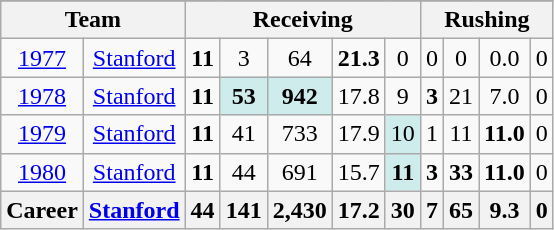<table class="wikitable" style="text-align:center;">
<tr>
</tr>
<tr>
<th colspan=2>Team</th>
<th colspan=5>Receiving</th>
<th colspan=5>Rushing</th>
</tr>
<tr>
<td><a href='#'>1977</a></td>
<td><a href='#'>Stanford</a></td>
<td><strong>11</strong></td>
<td>3</td>
<td>64</td>
<td><strong>21.3</strong></td>
<td>0</td>
<td>0</td>
<td>0</td>
<td>0.0</td>
<td>0</td>
</tr>
<tr>
<td><a href='#'>1978</a></td>
<td><a href='#'>Stanford</a></td>
<td><strong>11</strong></td>
<td style="background:#cfecec;"><strong>53</strong></td>
<td style="background:#cfecec;"><strong>942</strong></td>
<td>17.8</td>
<td>9</td>
<td><strong>3</strong></td>
<td>21</td>
<td>7.0</td>
<td>0</td>
</tr>
<tr>
<td><a href='#'>1979</a></td>
<td><a href='#'>Stanford</a></td>
<td><strong>11</strong></td>
<td>41</td>
<td>733</td>
<td>17.9</td>
<td style="background:#cfecec;">10</td>
<td>1</td>
<td>11</td>
<td><strong>11.0</strong></td>
<td>0</td>
</tr>
<tr>
<td><a href='#'>1980</a></td>
<td><a href='#'>Stanford</a></td>
<td><strong>11</strong></td>
<td>44</td>
<td>691</td>
<td>15.7</td>
<td style="background:#cfecec;"><strong>11</strong></td>
<td><strong>3</strong></td>
<td><strong>33</strong></td>
<td><strong>11.0</strong></td>
<td>0</td>
</tr>
<tr>
<th>Career</th>
<th><a href='#'>Stanford</a></th>
<th>44</th>
<th>141</th>
<th>2,430</th>
<th>17.2</th>
<th>30</th>
<th>7</th>
<th>65</th>
<th>9.3</th>
<th>0</th>
</tr>
</table>
